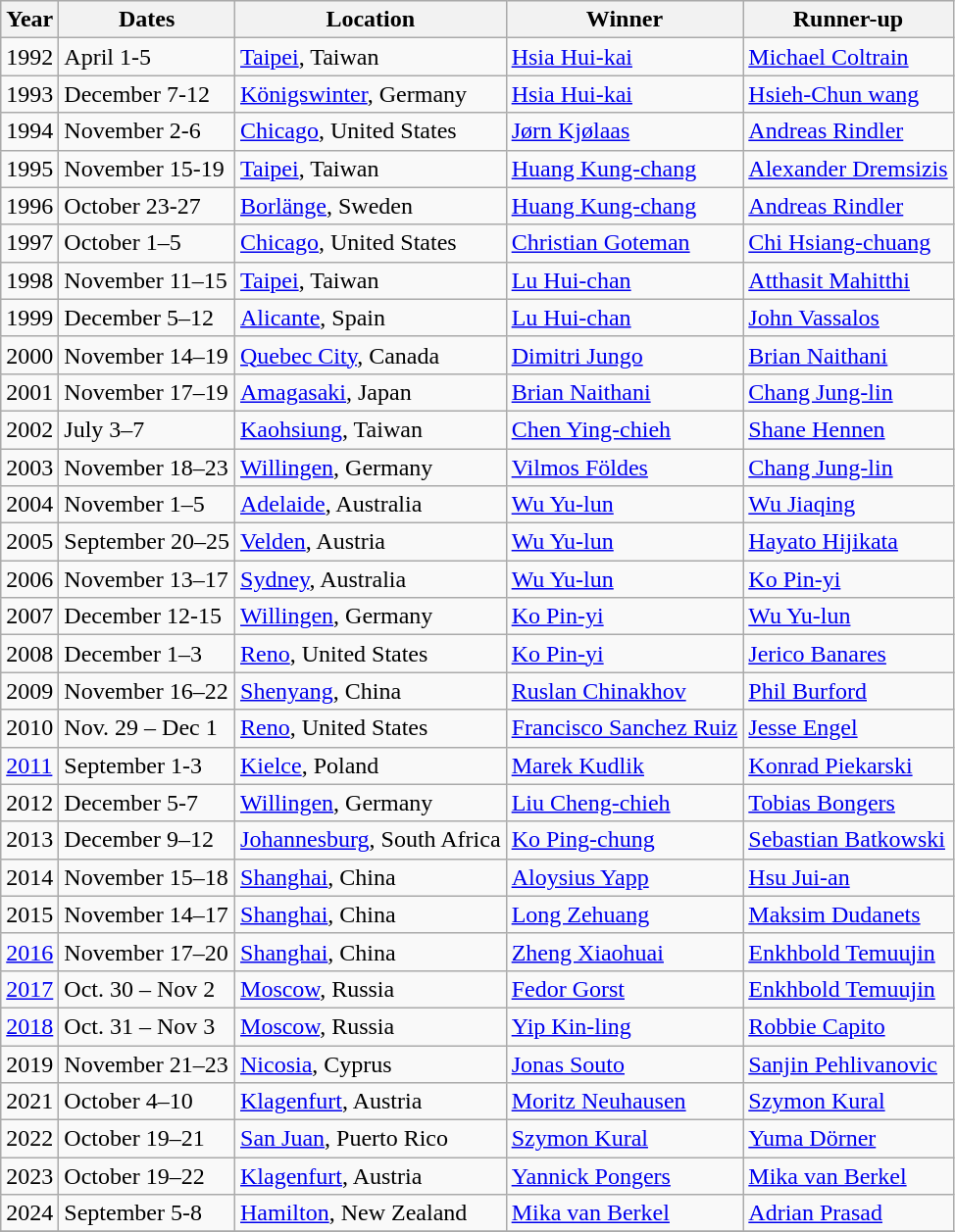<table class="wikitable sortable">
<tr bgcolor="#efefef">
<th>Year</th>
<th>Dates</th>
<th>Location</th>
<th>Winner</th>
<th>Runner-up</th>
</tr>
<tr>
<td>1992</td>
<td>April 1-5</td>
<td><a href='#'>Taipei</a>, Taiwan</td>
<td> <a href='#'>Hsia Hui-kai</a></td>
<td> <a href='#'>Michael Coltrain</a></td>
</tr>
<tr>
<td>1993</td>
<td>December 7-12</td>
<td><a href='#'>Königswinter</a>, Germany</td>
<td> <a href='#'>Hsia Hui-kai</a> </td>
<td> <a href='#'>Hsieh-Chun wang</a></td>
</tr>
<tr>
<td>1994</td>
<td>November 2-6</td>
<td><a href='#'>Chicago</a>, United States</td>
<td> <a href='#'>Jørn Kjølaas</a></td>
<td> <a href='#'>Andreas Rindler</a></td>
</tr>
<tr>
<td>1995</td>
<td>November 15-19</td>
<td><a href='#'>Taipei</a>, Taiwan</td>
<td> <a href='#'>Huang Kung-chang</a></td>
<td> <a href='#'>Alexander Dremsizis</a></td>
</tr>
<tr>
<td>1996</td>
<td>October 23-27</td>
<td><a href='#'>Borlänge</a>, Sweden</td>
<td> <a href='#'>Huang Kung-chang</a> </td>
<td> <a href='#'>Andreas Rindler</a></td>
</tr>
<tr>
<td>1997</td>
<td>October 1–5</td>
<td><a href='#'>Chicago</a>, United States</td>
<td> <a href='#'>Christian Goteman</a></td>
<td> <a href='#'>Chi Hsiang-chuang</a></td>
</tr>
<tr>
<td>1998</td>
<td>November 11–15</td>
<td><a href='#'>Taipei</a>, Taiwan</td>
<td> <a href='#'>Lu Hui-chan</a></td>
<td> <a href='#'>Atthasit Mahitthi</a></td>
</tr>
<tr>
<td>1999</td>
<td>December 5–12</td>
<td><a href='#'>Alicante</a>, Spain</td>
<td> <a href='#'>Lu Hui-chan</a> </td>
<td> <a href='#'>John Vassalos</a></td>
</tr>
<tr>
<td>2000</td>
<td>November 14–19</td>
<td><a href='#'>Quebec City</a>, Canada</td>
<td> <a href='#'>Dimitri Jungo</a></td>
<td> <a href='#'>Brian Naithani</a></td>
</tr>
<tr>
<td>2001</td>
<td>November 17–19</td>
<td><a href='#'>Amagasaki</a>, Japan</td>
<td> <a href='#'>Brian Naithani</a></td>
<td> <a href='#'>Chang Jung-lin</a></td>
</tr>
<tr>
<td>2002</td>
<td>July 3–7</td>
<td><a href='#'>Kaohsiung</a>, Taiwan</td>
<td> <a href='#'>Chen Ying-chieh</a></td>
<td> <a href='#'>Shane Hennen</a></td>
</tr>
<tr>
<td>2003</td>
<td>November 18–23</td>
<td><a href='#'>Willingen</a>, Germany</td>
<td> <a href='#'>Vilmos Földes</a></td>
<td> <a href='#'>Chang Jung-lin</a></td>
</tr>
<tr>
<td>2004</td>
<td>November 1–5</td>
<td><a href='#'>Adelaide</a>, Australia</td>
<td> <a href='#'>Wu Yu-lun</a></td>
<td> <a href='#'>Wu Jiaqing</a></td>
</tr>
<tr>
<td>2005</td>
<td>September 20–25</td>
<td><a href='#'>Velden</a>, Austria</td>
<td> <a href='#'>Wu Yu-lun</a> </td>
<td> <a href='#'>Hayato Hijikata</a></td>
</tr>
<tr>
<td>2006</td>
<td>November 13–17</td>
<td><a href='#'>Sydney</a>, Australia</td>
<td> <a href='#'>Wu Yu-lun</a> </td>
<td> <a href='#'>Ko Pin-yi</a></td>
</tr>
<tr>
<td>2007</td>
<td>December 12-15</td>
<td><a href='#'>Willingen</a>, Germany</td>
<td> <a href='#'>Ko Pin-yi</a></td>
<td> <a href='#'>Wu Yu-lun</a></td>
</tr>
<tr>
<td>2008</td>
<td>December 1–3</td>
<td><a href='#'>Reno</a>, United States</td>
<td> <a href='#'>Ko Pin-yi</a> </td>
<td> <a href='#'>Jerico Banares</a></td>
</tr>
<tr>
<td>2009</td>
<td>November 16–22</td>
<td><a href='#'>Shenyang</a>, China</td>
<td> <a href='#'>Ruslan Chinakhov</a></td>
<td> <a href='#'>Phil Burford</a></td>
</tr>
<tr>
<td>2010</td>
<td>Nov. 29 – Dec 1</td>
<td><a href='#'>Reno</a>, United States</td>
<td> <a href='#'>Francisco Sanchez Ruiz</a></td>
<td> <a href='#'>Jesse Engel</a></td>
</tr>
<tr>
<td><a href='#'>2011</a></td>
<td>September 1-3</td>
<td><a href='#'>Kielce</a>, Poland</td>
<td> <a href='#'>Marek Kudlik</a></td>
<td> <a href='#'>Konrad Piekarski</a></td>
</tr>
<tr>
<td>2012</td>
<td>December 5-7</td>
<td><a href='#'>Willingen</a>, Germany</td>
<td> <a href='#'>Liu Cheng-chieh</a></td>
<td> <a href='#'>Tobias Bongers</a></td>
</tr>
<tr>
<td>2013</td>
<td>December 9–12</td>
<td><a href='#'>Johannesburg</a>, South Africa</td>
<td> <a href='#'>Ko Ping-chung</a></td>
<td> <a href='#'>Sebastian Batkowski</a></td>
</tr>
<tr>
<td>2014</td>
<td>November 15–18</td>
<td><a href='#'>Shanghai</a>, China</td>
<td> <a href='#'>Aloysius Yapp</a></td>
<td> <a href='#'>Hsu Jui-an</a></td>
</tr>
<tr>
<td>2015</td>
<td>November 14–17</td>
<td><a href='#'>Shanghai</a>, China</td>
<td> <a href='#'>Long Zehuang</a></td>
<td> <a href='#'>Maksim Dudanets</a></td>
</tr>
<tr>
<td><a href='#'>2016</a></td>
<td>November 17–20</td>
<td><a href='#'>Shanghai</a>, China</td>
<td> <a href='#'>Zheng Xiaohuai</a></td>
<td> <a href='#'>Enkhbold Temuujin</a></td>
</tr>
<tr>
<td><a href='#'>2017</a></td>
<td>Oct. 30 – Nov 2</td>
<td><a href='#'>Moscow</a>, Russia</td>
<td> <a href='#'>Fedor Gorst</a></td>
<td> <a href='#'>Enkhbold Temuujin</a></td>
</tr>
<tr>
<td><a href='#'>2018</a></td>
<td>Oct. 31 – Nov 3</td>
<td><a href='#'>Moscow</a>, Russia</td>
<td> <a href='#'>Yip Kin-ling</a></td>
<td> <a href='#'>Robbie Capito</a></td>
</tr>
<tr>
<td>2019</td>
<td>November 21–23</td>
<td><a href='#'>Nicosia</a>, Cyprus</td>
<td> <a href='#'>Jonas Souto</a></td>
<td> <a href='#'>Sanjin Pehlivanovic</a></td>
</tr>
<tr>
<td>2021</td>
<td>October 4–10</td>
<td><a href='#'>Klagenfurt</a>, Austria</td>
<td> <a href='#'>Moritz Neuhausen</a></td>
<td> <a href='#'>Szymon Kural</a></td>
</tr>
<tr>
<td>2022</td>
<td>October 19–21</td>
<td><a href='#'>San Juan</a>, Puerto Rico</td>
<td> <a href='#'>Szymon Kural</a></td>
<td> <a href='#'>Yuma Dörner</a></td>
</tr>
<tr>
<td>2023</td>
<td>October 19–22</td>
<td><a href='#'>Klagenfurt</a>, Austria</td>
<td> <a href='#'>Yannick Pongers</a></td>
<td> <a href='#'>Mika van Berkel</a></td>
</tr>
<tr>
<td>2024</td>
<td>September 5-8</td>
<td><a href='#'>Hamilton</a>, New Zealand</td>
<td> <a href='#'>Mika van Berkel</a></td>
<td> <a href='#'>Adrian Prasad</a></td>
</tr>
<tr>
</tr>
</table>
